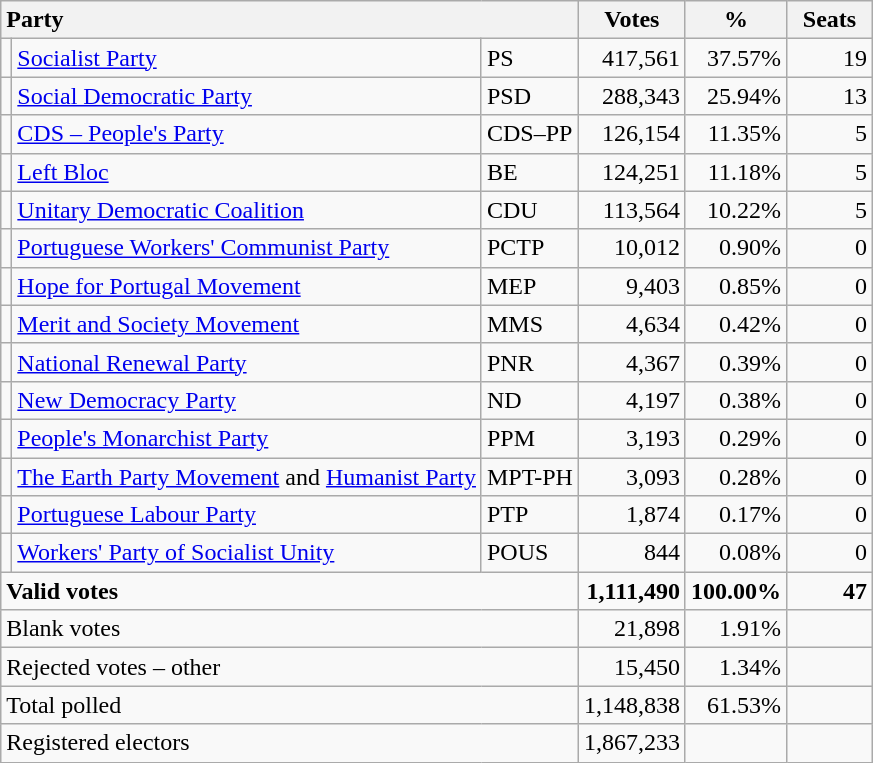<table class="wikitable" border="1" style="text-align:right;">
<tr>
<th style="text-align:left;" colspan=3>Party</th>
<th align=center width="50">Votes</th>
<th align=center width="50">%</th>
<th align=center width="50">Seats</th>
</tr>
<tr>
<td></td>
<td align=left><a href='#'>Socialist Party</a></td>
<td align=left>PS</td>
<td>417,561</td>
<td>37.57%</td>
<td>19</td>
</tr>
<tr>
<td></td>
<td align=left><a href='#'>Social Democratic Party</a></td>
<td align=left>PSD</td>
<td>288,343</td>
<td>25.94%</td>
<td>13</td>
</tr>
<tr>
<td></td>
<td align=left><a href='#'>CDS – People's Party</a></td>
<td align=left style="white-space: nowrap;">CDS–PP</td>
<td>126,154</td>
<td>11.35%</td>
<td>5</td>
</tr>
<tr>
<td></td>
<td align=left><a href='#'>Left Bloc</a></td>
<td align=left>BE</td>
<td>124,251</td>
<td>11.18%</td>
<td>5</td>
</tr>
<tr>
<td></td>
<td align=left style="white-space: nowrap;"><a href='#'>Unitary Democratic Coalition</a></td>
<td align=left>CDU</td>
<td>113,564</td>
<td>10.22%</td>
<td>5</td>
</tr>
<tr>
<td></td>
<td align=left><a href='#'>Portuguese Workers' Communist Party</a></td>
<td align=left>PCTP</td>
<td>10,012</td>
<td>0.90%</td>
<td>0</td>
</tr>
<tr>
<td></td>
<td align=left><a href='#'>Hope for Portugal Movement</a></td>
<td align=left>MEP</td>
<td>9,403</td>
<td>0.85%</td>
<td>0</td>
</tr>
<tr>
<td></td>
<td align=left><a href='#'>Merit and Society Movement</a></td>
<td align=left>MMS</td>
<td>4,634</td>
<td>0.42%</td>
<td>0</td>
</tr>
<tr>
<td></td>
<td align=left><a href='#'>National Renewal Party</a></td>
<td align=left>PNR</td>
<td>4,367</td>
<td>0.39%</td>
<td>0</td>
</tr>
<tr>
<td></td>
<td align=left><a href='#'>New Democracy Party</a></td>
<td align=left>ND</td>
<td>4,197</td>
<td>0.38%</td>
<td>0</td>
</tr>
<tr>
<td></td>
<td align=left><a href='#'>People's Monarchist Party</a></td>
<td align=left>PPM</td>
<td>3,193</td>
<td>0.29%</td>
<td>0</td>
</tr>
<tr>
<td></td>
<td align=left><a href='#'>The Earth Party Movement</a> and <a href='#'>Humanist Party</a></td>
<td align=left>MPT-PH</td>
<td>3,093</td>
<td>0.28%</td>
<td>0</td>
</tr>
<tr>
<td></td>
<td align=left><a href='#'>Portuguese Labour Party</a></td>
<td align=left>PTP</td>
<td>1,874</td>
<td>0.17%</td>
<td>0</td>
</tr>
<tr>
<td></td>
<td align=left><a href='#'>Workers' Party of Socialist Unity</a></td>
<td align=left>POUS</td>
<td>844</td>
<td>0.08%</td>
<td>0</td>
</tr>
<tr style="font-weight:bold">
<td align=left colspan=3>Valid votes</td>
<td>1,111,490</td>
<td>100.00%</td>
<td>47</td>
</tr>
<tr>
<td align=left colspan=3>Blank votes</td>
<td>21,898</td>
<td>1.91%</td>
<td></td>
</tr>
<tr>
<td align=left colspan=3>Rejected votes – other</td>
<td>15,450</td>
<td>1.34%</td>
<td></td>
</tr>
<tr>
<td align=left colspan=3>Total polled</td>
<td>1,148,838</td>
<td>61.53%</td>
<td></td>
</tr>
<tr>
<td align=left colspan=3>Registered electors</td>
<td>1,867,233</td>
<td></td>
<td></td>
</tr>
</table>
